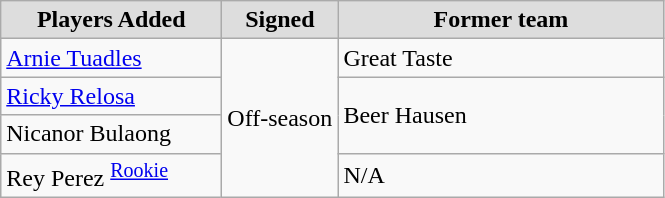<table class="wikitable sortable sortable">
<tr align="center" bgcolor="#dddddd">
<td style="width:140px"><strong>Players Added</strong></td>
<td style="width:70px"><strong>Signed</strong></td>
<td style="width:210px"><strong>Former team</strong></td>
</tr>
<tr>
<td><a href='#'>Arnie Tuadles</a></td>
<td rowspan="4">Off-season</td>
<td>Great Taste</td>
</tr>
<tr>
<td><a href='#'>Ricky Relosa</a></td>
<td rowspan="2">Beer Hausen</td>
</tr>
<tr>
<td>Nicanor Bulaong</td>
</tr>
<tr>
<td>Rey Perez <sup><a href='#'>Rookie</a></sup></td>
<td>N/A</td>
</tr>
</table>
